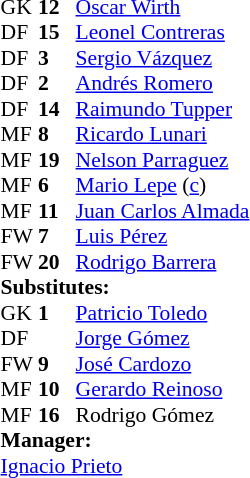<table style="font-size:90%; margin:0.2em auto;" cellspacing="0" cellpadding="0">
<tr>
<th width="25"></th>
<th width="25"></th>
</tr>
<tr>
<td>GK</td>
<td><strong>12</strong></td>
<td> <a href='#'>Oscar Wirth</a></td>
</tr>
<tr>
<td>DF</td>
<td><strong>15</strong></td>
<td> <a href='#'>Leonel Contreras</a></td>
<td></td>
<td></td>
</tr>
<tr>
<td>DF</td>
<td><strong>3</strong></td>
<td> <a href='#'>Sergio Vázquez</a></td>
</tr>
<tr>
<td>DF</td>
<td><strong>2</strong></td>
<td> <a href='#'>Andrés Romero</a></td>
</tr>
<tr>
<td>DF</td>
<td><strong>14</strong></td>
<td> <a href='#'>Raimundo Tupper</a></td>
<td></td>
<td></td>
</tr>
<tr>
<td>MF</td>
<td><strong>8</strong></td>
<td> <a href='#'>Ricardo Lunari</a></td>
</tr>
<tr>
<td>MF</td>
<td><strong>19</strong></td>
<td> <a href='#'>Nelson Parraguez</a></td>
</tr>
<tr>
<td>MF</td>
<td><strong>6</strong></td>
<td> <a href='#'>Mario Lepe</a> (<a href='#'>c</a>)</td>
</tr>
<tr>
<td>MF</td>
<td><strong>11</strong></td>
<td> <a href='#'>Juan Carlos Almada</a></td>
</tr>
<tr>
<td>FW</td>
<td><strong>7</strong></td>
<td> <a href='#'>Luis Pérez</a></td>
</tr>
<tr>
<td>FW</td>
<td><strong>20</strong></td>
<td> <a href='#'>Rodrigo Barrera</a></td>
</tr>
<tr>
<td colspan=3><strong>Substitutes:</strong></td>
</tr>
<tr>
<td>GK</td>
<td><strong>1</strong></td>
<td> <a href='#'>Patricio Toledo</a></td>
</tr>
<tr>
<td>DF</td>
<td></td>
<td> <a href='#'>Jorge Gómez</a></td>
</tr>
<tr>
<td>FW</td>
<td><strong>9</strong></td>
<td> <a href='#'>José Cardozo</a></td>
<td></td>
<td></td>
</tr>
<tr>
<td>MF</td>
<td><strong>10</strong></td>
<td> <a href='#'>Gerardo Reinoso</a></td>
<td></td>
<td></td>
</tr>
<tr>
<td>MF</td>
<td><strong>16</strong></td>
<td> Rodrigo Gómez</td>
</tr>
<tr>
<td colspan=3><strong>Manager:</strong></td>
</tr>
<tr>
<td colspan=4> <a href='#'>Ignacio Prieto</a></td>
</tr>
</table>
